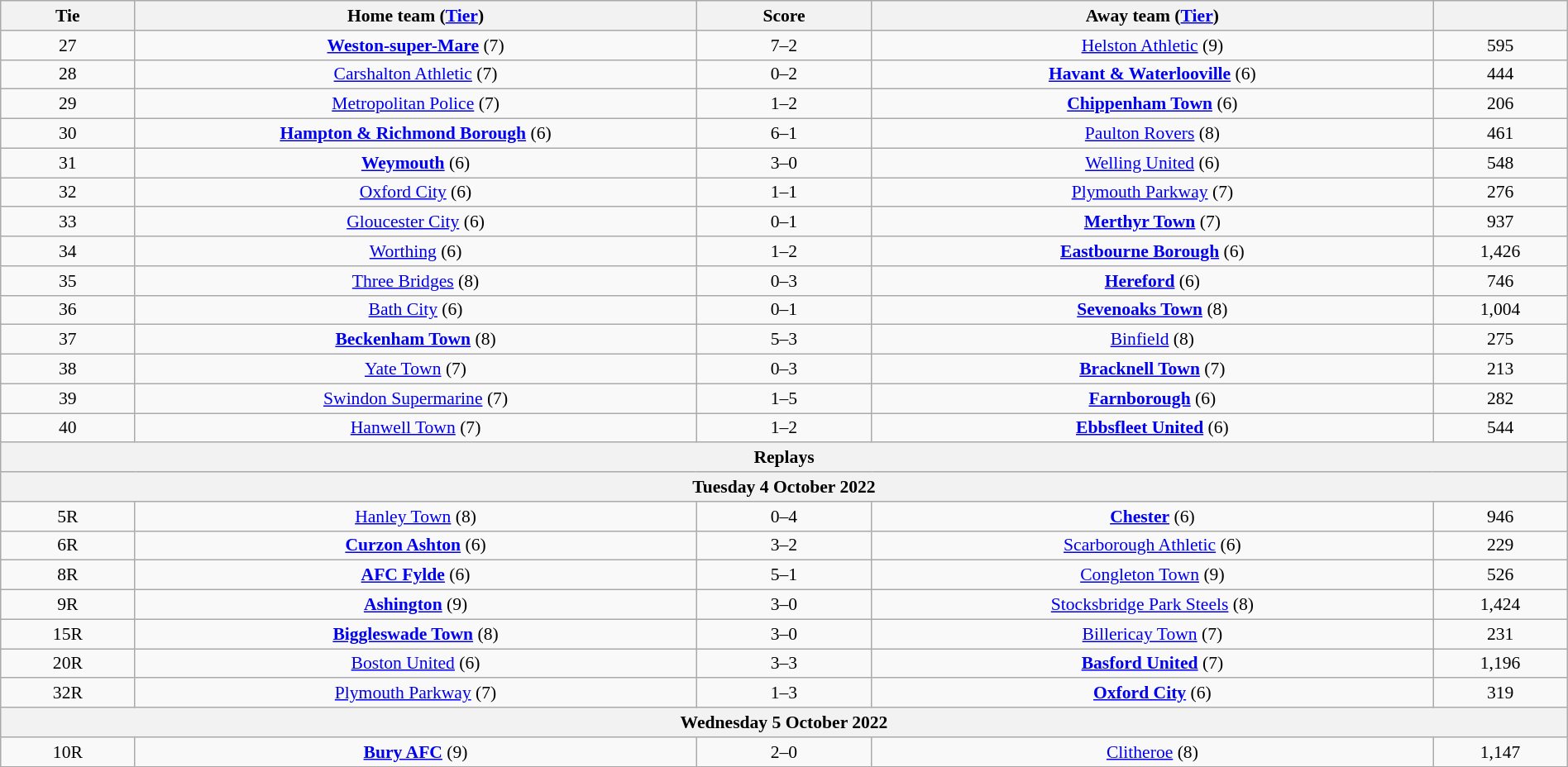<table class="wikitable" style="text-align:center; font-size:90%; width:100%">
<tr>
<th scope="col" style="width:  8.43%;">Tie</th>
<th scope="col" style="width: 35.29%;">Home team (<a href='#'>Tier</a>)</th>
<th scope="col" style="width: 11.00%;">Score</th>
<th scope="col" style="width: 35.29%;">Away team (<a href='#'>Tier</a>)</th>
<th scope="col" style="width:  8.43%;"></th>
</tr>
<tr>
<td>27</td>
<td><strong><a href='#'>Weston-super-Mare</a></strong> (7)</td>
<td>7–2</td>
<td><a href='#'>Helston Athletic</a> (9)</td>
<td>595</td>
</tr>
<tr>
<td>28</td>
<td><a href='#'>Carshalton Athletic</a> (7)</td>
<td>0–2</td>
<td><strong><a href='#'>Havant & Waterlooville</a></strong> (6)</td>
<td>444</td>
</tr>
<tr>
<td>29</td>
<td><a href='#'>Metropolitan Police</a> (7)</td>
<td>1–2</td>
<td><strong><a href='#'>Chippenham Town</a></strong> (6)</td>
<td>206</td>
</tr>
<tr>
<td>30</td>
<td><strong><a href='#'>Hampton & Richmond Borough</a></strong> (6)</td>
<td>6–1</td>
<td><a href='#'>Paulton Rovers</a> (8)</td>
<td>461</td>
</tr>
<tr>
<td>31</td>
<td><strong><a href='#'>Weymouth</a></strong> (6)</td>
<td>3–0</td>
<td><a href='#'>Welling United</a> (6)</td>
<td>548</td>
</tr>
<tr>
<td>32</td>
<td><a href='#'>Oxford City</a> (6)</td>
<td>1–1</td>
<td><a href='#'>Plymouth Parkway</a> (7)</td>
<td>276</td>
</tr>
<tr>
<td>33</td>
<td><a href='#'>Gloucester City</a> (6)</td>
<td>0–1</td>
<td><strong><a href='#'>Merthyr Town</a></strong> (7)</td>
<td>937</td>
</tr>
<tr>
<td>34</td>
<td><a href='#'>Worthing</a> (6)</td>
<td>1–2</td>
<td><strong><a href='#'>Eastbourne Borough</a></strong> (6)</td>
<td>1,426</td>
</tr>
<tr>
<td>35</td>
<td><a href='#'>Three Bridges</a> (8)</td>
<td>0–3</td>
<td><strong><a href='#'>Hereford</a></strong> (6)</td>
<td>746</td>
</tr>
<tr>
<td>36</td>
<td><a href='#'>Bath City</a> (6)</td>
<td>0–1</td>
<td><strong><a href='#'>Sevenoaks Town</a></strong> (8)</td>
<td>1,004</td>
</tr>
<tr>
<td>37</td>
<td><strong><a href='#'>Beckenham Town</a></strong> (8)</td>
<td>5–3</td>
<td><a href='#'>Binfield</a> (8)</td>
<td>275</td>
</tr>
<tr>
<td>38</td>
<td><a href='#'>Yate Town</a> (7)</td>
<td>0–3</td>
<td><strong><a href='#'>Bracknell Town</a></strong> (7)</td>
<td>213</td>
</tr>
<tr>
<td>39</td>
<td><a href='#'>Swindon Supermarine</a> (7)</td>
<td>1–5</td>
<td><strong><a href='#'>Farnborough</a></strong> (6)</td>
<td>282 </td>
</tr>
<tr>
<td>40</td>
<td><a href='#'>Hanwell Town</a> (7)</td>
<td>1–2</td>
<td><strong><a href='#'>Ebbsfleet United</a></strong> (6)</td>
<td>544</td>
</tr>
<tr>
<th colspan="5"><strong>Replays</strong></th>
</tr>
<tr>
<th colspan="5"><strong>Tuesday 4 October 2022</strong></th>
</tr>
<tr>
<td>5R</td>
<td><a href='#'>Hanley Town</a> (8)</td>
<td>0–4</td>
<td><strong><a href='#'>Chester</a></strong> (6)</td>
<td>946</td>
</tr>
<tr>
<td>6R</td>
<td><strong><a href='#'>Curzon Ashton</a></strong> (6)</td>
<td>3–2 </td>
<td><a href='#'>Scarborough Athletic</a> (6)</td>
<td>229</td>
</tr>
<tr>
<td>8R</td>
<td><strong><a href='#'>AFC Fylde</a></strong> (6)</td>
<td>5–1</td>
<td><a href='#'>Congleton Town</a> (9)</td>
<td>526</td>
</tr>
<tr>
<td>9R</td>
<td><strong><a href='#'>Ashington</a></strong> (9)</td>
<td>3–0</td>
<td><a href='#'>Stocksbridge Park Steels</a> (8)</td>
<td>1,424</td>
</tr>
<tr>
<td>15R</td>
<td><strong><a href='#'>Biggleswade Town</a></strong> (8)</td>
<td>3–0</td>
<td><a href='#'>Billericay Town</a> (7)</td>
<td>231</td>
</tr>
<tr>
<td>20R</td>
<td><a href='#'>Boston United</a> (6)</td>
<td>3–3 </td>
<td><strong><a href='#'>Basford United</a></strong> (7)</td>
<td>1,196</td>
</tr>
<tr>
<td>32R</td>
<td><a href='#'>Plymouth Parkway</a> (7)</td>
<td>1–3 </td>
<td><strong><a href='#'>Oxford City</a></strong> (6)</td>
<td>319</td>
</tr>
<tr>
<th colspan="5"><strong>Wednesday 5 October 2022</strong></th>
</tr>
<tr>
<td>10R</td>
<td><strong><a href='#'>Bury AFC</a></strong> (9)</td>
<td>2–0</td>
<td><a href='#'>Clitheroe</a> (8)</td>
<td>1,147</td>
</tr>
</table>
